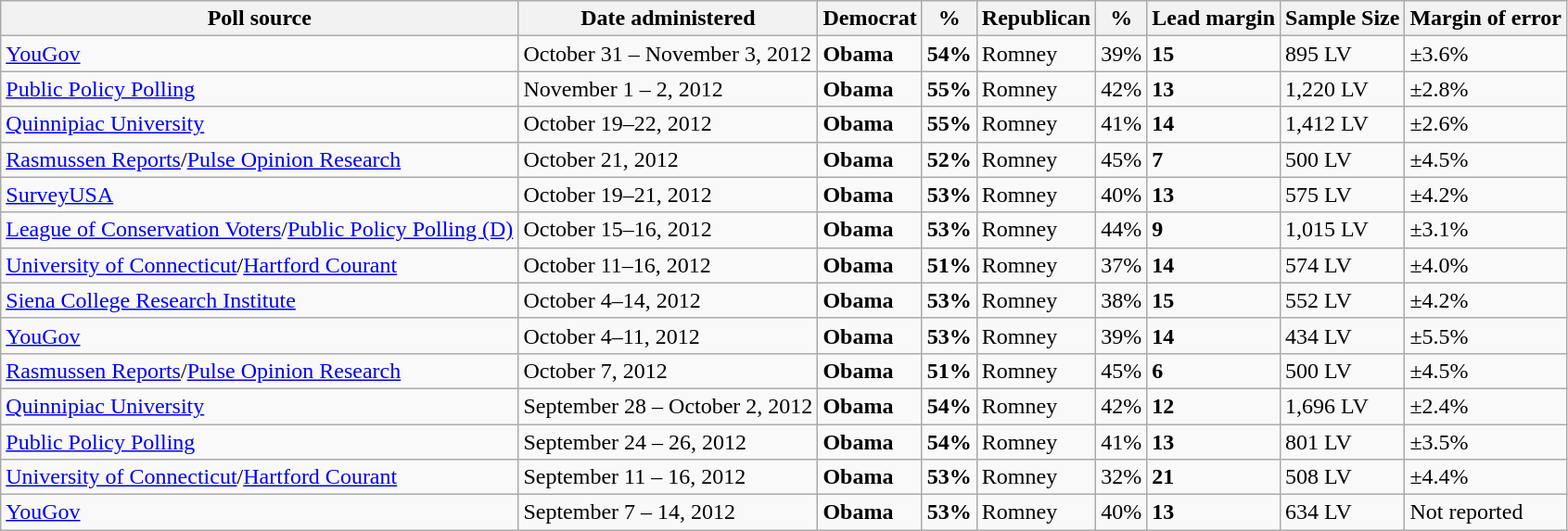<table class="wikitable">
<tr valign=bottom>
<th>Poll source</th>
<th>Date administered</th>
<th>Democrat</th>
<th>%</th>
<th>Republican</th>
<th>%</th>
<th>Lead margin</th>
<th>Sample Size</th>
<th>Margin of error</th>
</tr>
<tr>
<td><a href='#'>YouGov</a></td>
<td>October 31 – November 3, 2012</td>
<td><strong>Obama</strong></td>
<td><strong>54%</strong></td>
<td>Romney</td>
<td>39%</td>
<td><strong>15</strong></td>
<td>895 LV</td>
<td>±3.6%</td>
</tr>
<tr>
<td><a href='#'>Public Policy Polling</a></td>
<td>November 1 – 2, 2012</td>
<td><strong>Obama</strong></td>
<td><strong>55%</strong></td>
<td>Romney</td>
<td>42%</td>
<td><strong>13</strong></td>
<td>1,220 LV</td>
<td>±2.8%</td>
</tr>
<tr>
<td><a href='#'>Quinnipiac University</a></td>
<td>October 19–22, 2012</td>
<td><strong>Obama</strong></td>
<td><strong>55%</strong></td>
<td>Romney</td>
<td>41%</td>
<td><strong>14</strong></td>
<td>1,412 LV</td>
<td>±2.6%</td>
</tr>
<tr>
<td><a href='#'>Rasmussen Reports</a>/<a href='#'>Pulse Opinion Research</a></td>
<td>October 21, 2012</td>
<td><strong>Obama</strong></td>
<td><strong>52%</strong></td>
<td>Romney</td>
<td>45%</td>
<td><strong>7</strong></td>
<td>500 LV</td>
<td>±4.5%</td>
</tr>
<tr>
<td><a href='#'>SurveyUSA</a></td>
<td>October 19–21, 2012</td>
<td><strong>Obama</strong></td>
<td><strong>53%</strong></td>
<td>Romney</td>
<td>40%</td>
<td><strong>13</strong></td>
<td>575 LV</td>
<td>±4.2%</td>
</tr>
<tr>
<td><a href='#'>League of Conservation Voters</a>/<a href='#'>Public Policy Polling (D)</a></td>
<td>October 15–16, 2012</td>
<td><strong>Obama</strong></td>
<td><strong>53%</strong></td>
<td>Romney</td>
<td>44%</td>
<td><strong>9</strong></td>
<td>1,015 LV</td>
<td>±3.1%</td>
</tr>
<tr>
<td><a href='#'>University of Connecticut</a>/<a href='#'>Hartford Courant</a></td>
<td>October 11–16, 2012</td>
<td><strong>Obama</strong></td>
<td><strong>51%</strong></td>
<td>Romney</td>
<td>37%</td>
<td><strong>14</strong></td>
<td>574 LV</td>
<td>±4.0%</td>
</tr>
<tr>
<td><a href='#'>Siena College Research Institute</a></td>
<td>October 4–14, 2012</td>
<td><strong>Obama</strong></td>
<td><strong>53%</strong></td>
<td>Romney</td>
<td>38%</td>
<td><strong>15</strong></td>
<td>552 LV</td>
<td>±4.2%</td>
</tr>
<tr>
<td><a href='#'>YouGov</a></td>
<td>October 4–11, 2012</td>
<td><strong>Obama</strong></td>
<td><strong>53%</strong></td>
<td>Romney</td>
<td>39%</td>
<td><strong>14</strong></td>
<td>434 LV</td>
<td>±5.5%</td>
</tr>
<tr>
<td><a href='#'>Rasmussen Reports</a>/<a href='#'>Pulse Opinion Research</a></td>
<td>October 7, 2012</td>
<td><strong>Obama</strong></td>
<td><strong>51%</strong></td>
<td>Romney</td>
<td>45%</td>
<td><strong>6</strong></td>
<td>500 LV</td>
<td>±4.5%</td>
</tr>
<tr>
<td><a href='#'>Quinnipiac University</a></td>
<td>September 28 – October 2, 2012</td>
<td><strong>Obama</strong></td>
<td><strong>54%</strong></td>
<td>Romney</td>
<td>42%</td>
<td><strong>12</strong></td>
<td>1,696 LV</td>
<td>±2.4%</td>
</tr>
<tr>
<td><a href='#'>Public Policy Polling</a></td>
<td>September 24 – 26, 2012</td>
<td><strong>Obama</strong></td>
<td><strong>54%</strong></td>
<td>Romney</td>
<td>41%</td>
<td><strong>13</strong></td>
<td>801 LV</td>
<td>±3.5%</td>
</tr>
<tr>
<td><a href='#'>University of Connecticut</a>/<a href='#'>Hartford Courant</a></td>
<td>September 11 – 16, 2012</td>
<td><strong> Obama</strong></td>
<td><strong>53%</strong></td>
<td>Romney</td>
<td>32%</td>
<td><strong>21</strong></td>
<td>508 LV</td>
<td>±4.4%</td>
</tr>
<tr>
<td><a href='#'>YouGov</a></td>
<td>September 7 – 14, 2012</td>
<td><strong>Obama</strong></td>
<td><strong>53%</strong></td>
<td>Romney</td>
<td>40%</td>
<td><strong>13</strong></td>
<td>634 LV</td>
<td>Not reported</td>
</tr>
</table>
